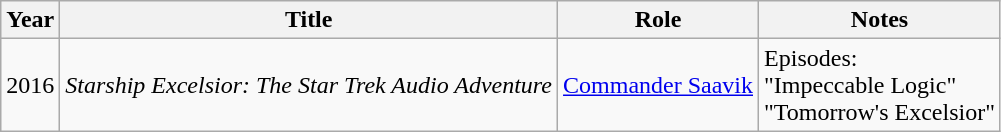<table class="wikitable sortable">
<tr>
<th>Year</th>
<th>Title</th>
<th>Role</th>
<th>Notes</th>
</tr>
<tr>
<td>2016</td>
<td><em>Starship Excelsior: The Star Trek Audio Adventure</em></td>
<td><a href='#'>Commander Saavik</a></td>
<td>Episodes: <br> "Impeccable Logic"  <br> "Tomorrow's Excelsior" </td>
</tr>
</table>
